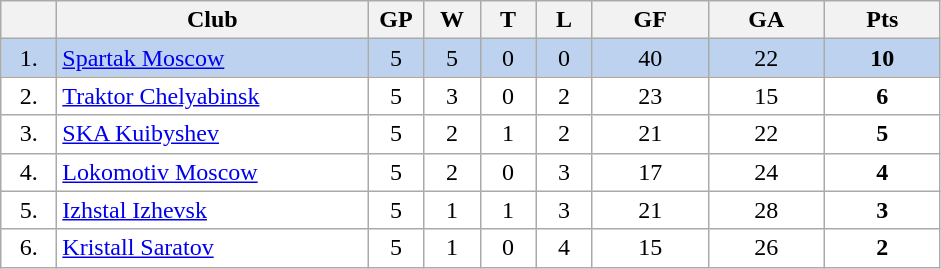<table class="wikitable">
<tr>
<th width="30"></th>
<th width="200">Club</th>
<th width="30">GP</th>
<th width="30">W</th>
<th width="30">T</th>
<th width="30">L</th>
<th width="70">GF</th>
<th width="70">GA</th>
<th width="70">Pts</th>
</tr>
<tr bgcolor="#BCD2EE" align="center">
<td>1.</td>
<td align="left"><a href='#'>Spartak Moscow</a></td>
<td>5</td>
<td>5</td>
<td>0</td>
<td>0</td>
<td>40</td>
<td>22</td>
<td><strong>10</strong></td>
</tr>
<tr bgcolor="#FFFFFF" align="center">
<td>2.</td>
<td align="left"><a href='#'>Traktor Chelyabinsk</a></td>
<td>5</td>
<td>3</td>
<td>0</td>
<td>2</td>
<td>23</td>
<td>15</td>
<td><strong>6</strong></td>
</tr>
<tr bgcolor="#FFFFFF" align="center">
<td>3.</td>
<td align="left"><a href='#'>SKA Kuibyshev</a></td>
<td>5</td>
<td>2</td>
<td>1</td>
<td>2</td>
<td>21</td>
<td>22</td>
<td><strong>5</strong></td>
</tr>
<tr bgcolor="#FFFFFF" align="center">
<td>4.</td>
<td align="left"><a href='#'>Lokomotiv Moscow</a></td>
<td>5</td>
<td>2</td>
<td>0</td>
<td>3</td>
<td>17</td>
<td>24</td>
<td><strong>4</strong></td>
</tr>
<tr bgcolor="#FFFFFF" align="center">
<td>5.</td>
<td align="left"><a href='#'>Izhstal Izhevsk</a></td>
<td>5</td>
<td>1</td>
<td>1</td>
<td>3</td>
<td>21</td>
<td>28</td>
<td><strong>3</strong></td>
</tr>
<tr bgcolor="#FFFFFF" align="center">
<td>6.</td>
<td align="left"><a href='#'>Kristall Saratov</a></td>
<td>5</td>
<td>1</td>
<td>0</td>
<td>4</td>
<td>15</td>
<td>26</td>
<td><strong>2</strong></td>
</tr>
</table>
